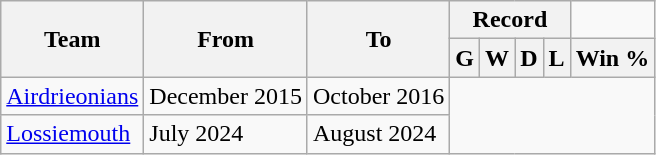<table class="wikitable" style="text-align: center">
<tr>
<th rowspan="2">Team</th>
<th rowspan="2">From</th>
<th rowspan="2">To</th>
<th colspan="4">Record</th>
</tr>
<tr>
<th>G</th>
<th>W</th>
<th>D</th>
<th>L</th>
<th>Win %</th>
</tr>
<tr>
<td align=left><a href='#'>Airdrieonians</a></td>
<td align=left>December 2015</td>
<td align=left>October 2016<br></td>
</tr>
<tr>
<td align=left><a href='#'>Lossiemouth</a></td>
<td align=left>July 2024</td>
<td align=left>August 2024<br></td>
</tr>
</table>
